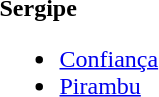<table>
<tr>
<td><strong>Sergipe</strong><br><ul><li><a href='#'>Confiança</a></li><li><a href='#'>Pirambu</a></li></ul></td>
</tr>
</table>
